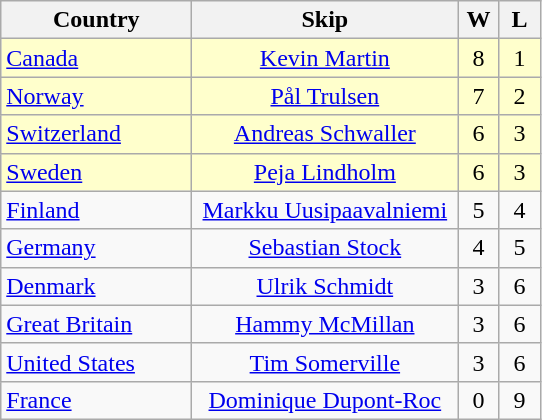<table class="wikitable">
<tr>
<th bgcolor="#efefef" width="120">Country</th>
<th bgcolor="#efefef" width="170">Skip</th>
<th bgcolor="#efefef" width="20">W</th>
<th bgcolor="#efefef" width="20">L</th>
</tr>
<tr align=center bgcolor="#ffffcc">
<td align=left> <a href='#'>Canada</a></td>
<td><a href='#'>Kevin Martin</a></td>
<td>8</td>
<td>1</td>
</tr>
<tr align=center bgcolor="#ffffcc">
<td align=left> <a href='#'>Norway</a></td>
<td><a href='#'>Pål Trulsen</a></td>
<td>7</td>
<td>2</td>
</tr>
<tr align=center bgcolor="#ffffcc">
<td align=left> <a href='#'>Switzerland</a></td>
<td><a href='#'>Andreas Schwaller</a></td>
<td>6</td>
<td>3</td>
</tr>
<tr align=center bgcolor="#ffffcc">
<td align=left> <a href='#'>Sweden</a></td>
<td><a href='#'>Peja Lindholm</a></td>
<td>6</td>
<td>3</td>
</tr>
<tr align=center>
<td align=left> <a href='#'>Finland</a></td>
<td><a href='#'>Markku Uusipaavalniemi</a></td>
<td>5</td>
<td>4</td>
</tr>
<tr align=center>
<td align=left> <a href='#'>Germany</a></td>
<td><a href='#'>Sebastian Stock</a></td>
<td>4</td>
<td>5</td>
</tr>
<tr align=center>
<td align=left> <a href='#'>Denmark</a></td>
<td><a href='#'>Ulrik Schmidt</a></td>
<td>3</td>
<td>6</td>
</tr>
<tr align=center>
<td align=left> <a href='#'>Great Britain</a></td>
<td><a href='#'>Hammy McMillan</a></td>
<td>3</td>
<td>6</td>
</tr>
<tr align=center>
<td align=left> <a href='#'>United States</a></td>
<td><a href='#'>Tim Somerville</a></td>
<td>3</td>
<td>6</td>
</tr>
<tr align=center>
<td align=left> <a href='#'>France</a></td>
<td><a href='#'>Dominique Dupont-Roc</a></td>
<td>0</td>
<td>9</td>
</tr>
</table>
